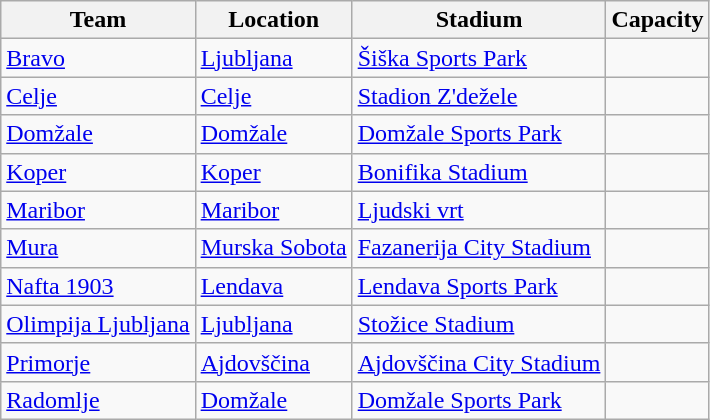<table class="wikitable sortable">
<tr>
<th>Team</th>
<th>Location</th>
<th>Stadium</th>
<th>Capacity</th>
</tr>
<tr>
<td><a href='#'>Bravo</a></td>
<td><a href='#'>Ljubljana</a></td>
<td><a href='#'>Šiška Sports Park</a></td>
<td style="text-align:center"></td>
</tr>
<tr>
<td><a href='#'>Celje</a></td>
<td><a href='#'>Celje</a></td>
<td><a href='#'>Stadion Z'dežele</a></td>
<td style="text-align:center"></td>
</tr>
<tr>
<td><a href='#'>Domžale</a></td>
<td><a href='#'>Domžale</a></td>
<td><a href='#'>Domžale Sports Park</a></td>
<td style="text-align:center"></td>
</tr>
<tr>
<td><a href='#'>Koper</a></td>
<td><a href='#'>Koper</a></td>
<td><a href='#'>Bonifika Stadium</a></td>
<td style="text-align:center"></td>
</tr>
<tr>
<td><a href='#'>Maribor</a></td>
<td><a href='#'>Maribor</a></td>
<td><a href='#'>Ljudski vrt</a></td>
<td style="text-align:center"></td>
</tr>
<tr>
<td><a href='#'>Mura</a></td>
<td><a href='#'>Murska Sobota</a></td>
<td><a href='#'>Fazanerija City Stadium</a></td>
<td style="text-align:center"></td>
</tr>
<tr>
<td><a href='#'>Nafta 1903</a></td>
<td><a href='#'>Lendava</a></td>
<td><a href='#'>Lendava Sports Park</a></td>
<td style="text-align:center"></td>
</tr>
<tr>
<td><a href='#'>Olimpija Ljubljana</a></td>
<td><a href='#'>Ljubljana</a></td>
<td><a href='#'>Stožice Stadium</a></td>
<td style="text-align:center"></td>
</tr>
<tr>
<td><a href='#'>Primorje</a></td>
<td><a href='#'>Ajdovščina</a></td>
<td><a href='#'>Ajdovščina City Stadium</a></td>
<td style="text-align:center"></td>
</tr>
<tr>
<td><a href='#'>Radomlje</a></td>
<td><a href='#'>Domžale</a></td>
<td><a href='#'>Domžale Sports Park</a></td>
<td style="text-align:center"></td>
</tr>
</table>
